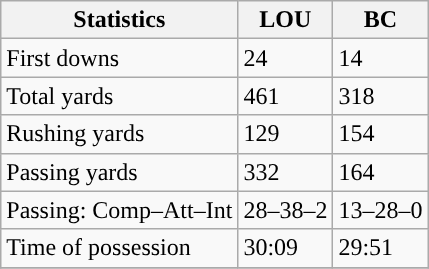<table class="wikitable" style="float: left;">
<tr>
<th>Statistics</th>
<th>LOU</th>
<th>BC</th>
</tr>
<tr>
<td>First downs</td>
<td>24</td>
<td>14</td>
</tr>
<tr>
<td>Total yards</td>
<td>461</td>
<td>318</td>
</tr>
<tr>
<td>Rushing yards</td>
<td>129</td>
<td>154</td>
</tr>
<tr>
<td>Passing yards</td>
<td>332</td>
<td>164</td>
</tr>
<tr>
<td>Passing: Comp–Att–Int</td>
<td>28–38–2</td>
<td>13–28–0</td>
</tr>
<tr>
<td>Time of possession</td>
<td>30:09</td>
<td>29:51</td>
</tr>
<tr>
</tr>
</table>
